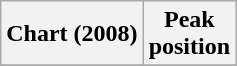<table class="wikitable sortable plainrowheaders" style="text-align:center">
<tr>
<th scope="col">Chart (2008)</th>
<th scope="col">Peak<br> position</th>
</tr>
<tr>
</tr>
</table>
